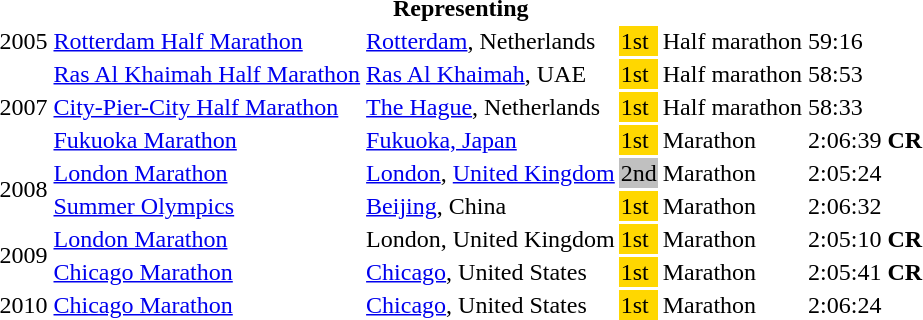<table>
<tr>
<th colspan="7">Representing </th>
</tr>
<tr>
<td rowspan=1>2005</td>
<td><a href='#'>Rotterdam Half Marathon</a></td>
<td><a href='#'>Rotterdam</a>, Netherlands</td>
<td bgcolor=gold>1st</td>
<td>Half marathon</td>
<td>59:16 <strong></strong></td>
</tr>
<tr>
<td rowspan=3>2007</td>
<td><a href='#'>Ras Al Khaimah Half Marathon</a></td>
<td><a href='#'>Ras Al Khaimah</a>, UAE</td>
<td bgcolor=gold>1st</td>
<td>Half marathon</td>
<td>58:53 <strong></strong></td>
</tr>
<tr>
<td><a href='#'>City-Pier-City Half Marathon</a></td>
<td><a href='#'>The Hague</a>, Netherlands</td>
<td bgcolor=gold>1st</td>
<td>Half marathon</td>
<td>58:33 <strong></strong></td>
</tr>
<tr>
<td><a href='#'>Fukuoka Marathon</a></td>
<td><a href='#'>Fukuoka, Japan</a></td>
<td bgcolor=gold>1st</td>
<td>Marathon</td>
<td>2:06:39 <strong>CR</strong></td>
</tr>
<tr>
<td rowspan=2>2008</td>
<td><a href='#'>London Marathon</a></td>
<td><a href='#'>London</a>, <a href='#'>United Kingdom</a></td>
<td bgcolor="silver">2nd</td>
<td>Marathon</td>
<td>2:05:24</td>
</tr>
<tr>
<td><a href='#'>Summer Olympics</a></td>
<td><a href='#'>Beijing</a>, China</td>
<td bgcolor=gold>1st</td>
<td>Marathon</td>
<td>2:06:32 <strong></strong></td>
</tr>
<tr>
<td rowspan=2>2009</td>
<td><a href='#'>London Marathon</a></td>
<td>London, United Kingdom</td>
<td bgcolor=gold>1st</td>
<td>Marathon</td>
<td>2:05:10 <strong>CR</strong></td>
</tr>
<tr>
<td><a href='#'>Chicago Marathon</a></td>
<td><a href='#'>Chicago</a>, United States</td>
<td bgcolor=gold>1st</td>
<td>Marathon</td>
<td>2:05:41 <strong>CR</strong></td>
</tr>
<tr>
<td rowspan=1>2010</td>
<td><a href='#'>Chicago Marathon</a></td>
<td><a href='#'>Chicago</a>, United States</td>
<td bgcolor=gold>1st</td>
<td>Marathon</td>
<td>2:06:24</td>
</tr>
</table>
